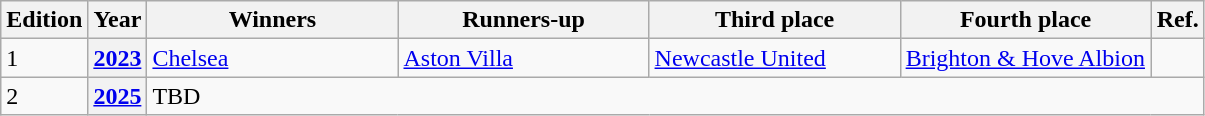<table class="wikitable plainrowheaders sortable">
<tr>
<th>Edition</th>
<th>Year</th>
<th style="width:160px">Winners</th>
<th style="width:160px">Runners-up</th>
<th style="width:160px">Third place</th>
<th style="width:160px">Fourth place</th>
<th class="unsortable">Ref.</th>
</tr>
<tr>
<td>1</td>
<th><a href='#'>2023</a></th>
<td><a href='#'>Chelsea</a></td>
<td><a href='#'>Aston Villa</a></td>
<td><a href='#'>Newcastle United</a></td>
<td><a href='#'>Brighton & Hove Albion</a></td>
<td></td>
</tr>
<tr>
<td>2</td>
<th><a href='#'>2025</a></th>
<td colspan="5">TBD</td>
</tr>
</table>
